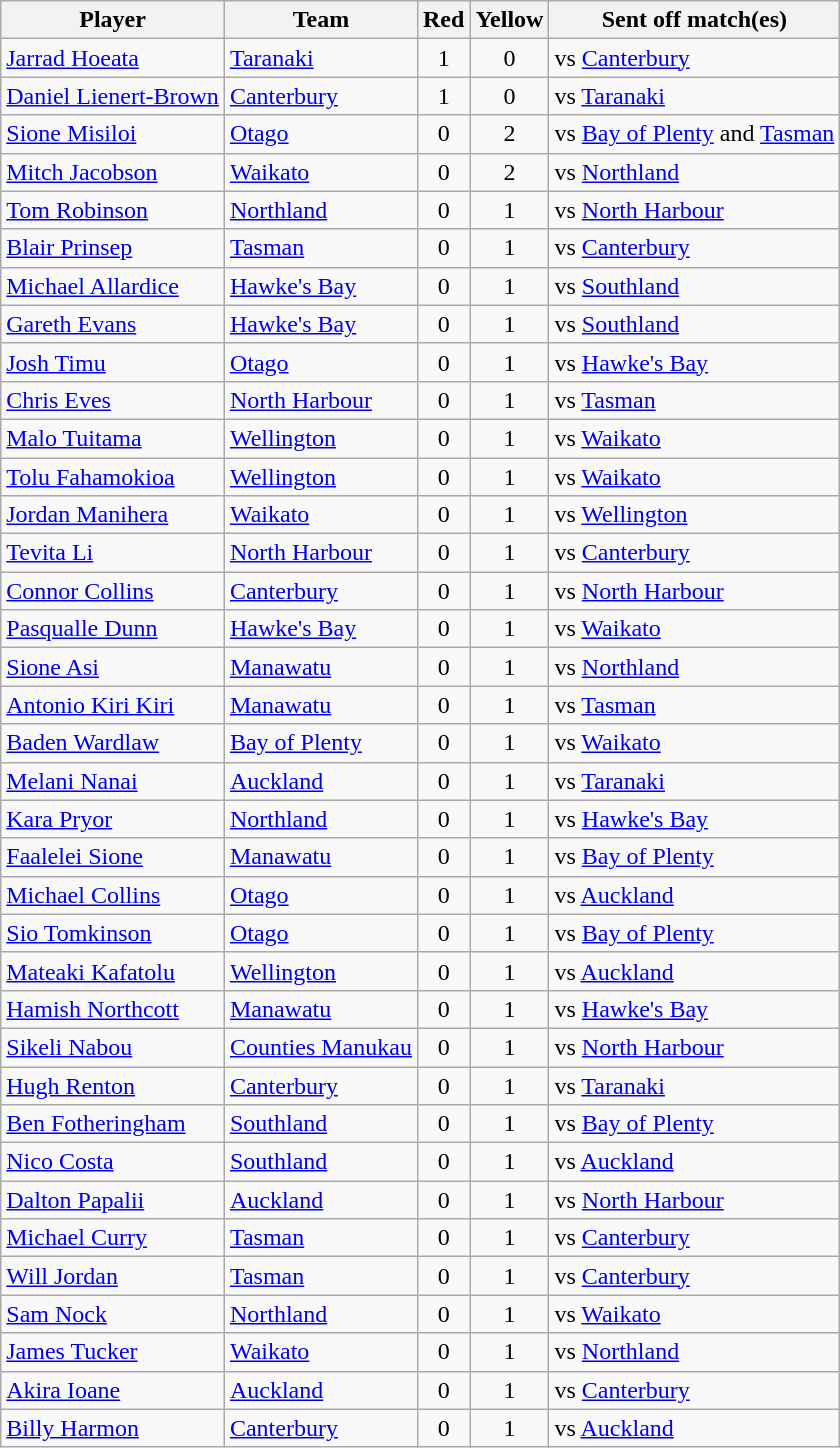<table class="wikitable" style="text-align:center">
<tr>
<th>Player</th>
<th>Team</th>
<th> Red</th>
<th> Yellow</th>
<th>Sent off match(es)</th>
</tr>
<tr>
<td style="text-align:left"><a href='#'>Jarrad Hoeata</a></td>
<td style="text-align:left"><a href='#'>Taranaki</a></td>
<td>1</td>
<td>0</td>
<td style="text-align:left">vs <a href='#'>Canterbury</a></td>
</tr>
<tr>
<td style="text-align:left"><a href='#'>Daniel Lienert-Brown</a></td>
<td style="text-align:left"><a href='#'>Canterbury</a></td>
<td>1</td>
<td>0</td>
<td style="text-align:left">vs <a href='#'>Taranaki</a></td>
</tr>
<tr>
<td style="text-align:left"><a href='#'>Sione Misiloi</a></td>
<td style="text-align:left"><a href='#'>Otago</a></td>
<td>0</td>
<td>2</td>
<td style="text-align:left">vs <a href='#'>Bay of Plenty</a> and <a href='#'>Tasman</a></td>
</tr>
<tr>
<td style="text-align:left"><a href='#'>Mitch Jacobson</a></td>
<td style="text-align:left"><a href='#'>Waikato</a></td>
<td>0</td>
<td>2</td>
<td style="text-align:left">vs <a href='#'>Northland</a></td>
</tr>
<tr>
<td style="text-align:left"><a href='#'>Tom Robinson</a></td>
<td style="text-align:left"><a href='#'>Northland</a></td>
<td>0</td>
<td>1</td>
<td style="text-align:left">vs <a href='#'>North Harbour</a></td>
</tr>
<tr>
<td style="text-align:left"><a href='#'>Blair Prinsep</a></td>
<td style="text-align:left"><a href='#'>Tasman</a></td>
<td>0</td>
<td>1</td>
<td style="text-align:left">vs <a href='#'>Canterbury</a></td>
</tr>
<tr>
<td style="text-align:left"><a href='#'>Michael Allardice</a></td>
<td style="text-align:left"><a href='#'>Hawke's Bay</a></td>
<td>0</td>
<td>1</td>
<td style="text-align:left">vs <a href='#'>Southland</a></td>
</tr>
<tr>
<td style="text-align:left"><a href='#'>Gareth Evans</a></td>
<td style="text-align:left"><a href='#'>Hawke's Bay</a></td>
<td>0</td>
<td>1</td>
<td style="text-align:left">vs <a href='#'>Southland</a></td>
</tr>
<tr>
<td style="text-align:left"><a href='#'>Josh Timu</a></td>
<td style="text-align:left"><a href='#'>Otago</a></td>
<td>0</td>
<td>1</td>
<td style="text-align:left">vs <a href='#'>Hawke's Bay</a></td>
</tr>
<tr>
<td style="text-align:left"><a href='#'>Chris Eves</a></td>
<td style="text-align:left"><a href='#'>North Harbour</a></td>
<td>0</td>
<td>1</td>
<td style="text-align:left">vs <a href='#'>Tasman</a></td>
</tr>
<tr>
<td style="text-align:left"><a href='#'>Malo Tuitama</a></td>
<td style="text-align:left"><a href='#'>Wellington</a></td>
<td>0</td>
<td>1</td>
<td style="text-align:left">vs <a href='#'>Waikato</a></td>
</tr>
<tr>
<td style="text-align:left"><a href='#'>Tolu Fahamokioa</a></td>
<td style="text-align:left"><a href='#'>Wellington</a></td>
<td>0</td>
<td>1</td>
<td style="text-align:left">vs <a href='#'>Waikato</a></td>
</tr>
<tr>
<td style="text-align:left"><a href='#'>Jordan Manihera</a></td>
<td style="text-align:left"><a href='#'>Waikato</a></td>
<td>0</td>
<td>1</td>
<td style="text-align:left">vs <a href='#'>Wellington</a></td>
</tr>
<tr>
<td style="text-align:left"><a href='#'>Tevita Li</a></td>
<td style="text-align:left"><a href='#'>North Harbour</a></td>
<td>0</td>
<td>1</td>
<td style="text-align:left">vs <a href='#'>Canterbury</a></td>
</tr>
<tr>
<td style="text-align:left"><a href='#'>Connor Collins</a></td>
<td style="text-align:left"><a href='#'>Canterbury</a></td>
<td>0</td>
<td>1</td>
<td style="text-align:left">vs <a href='#'>North Harbour</a></td>
</tr>
<tr>
<td style="text-align:left"><a href='#'>Pasqualle Dunn</a></td>
<td style="text-align:left"><a href='#'>Hawke's Bay</a></td>
<td>0</td>
<td>1</td>
<td style="text-align:left">vs <a href='#'>Waikato</a></td>
</tr>
<tr>
<td style="text-align:left"><a href='#'>Sione Asi</a></td>
<td style="text-align:left"><a href='#'>Manawatu</a></td>
<td>0</td>
<td>1</td>
<td style="text-align:left">vs <a href='#'>Northland</a></td>
</tr>
<tr>
<td style="text-align:left"><a href='#'>Antonio Kiri Kiri</a></td>
<td style="text-align:left"><a href='#'>Manawatu</a></td>
<td>0</td>
<td>1</td>
<td style="text-align:left">vs <a href='#'>Tasman</a></td>
</tr>
<tr>
<td style="text-align:left"><a href='#'>Baden Wardlaw</a></td>
<td style="text-align:left"><a href='#'>Bay of Plenty</a></td>
<td>0</td>
<td>1</td>
<td style="text-align:left">vs <a href='#'>Waikato</a></td>
</tr>
<tr>
<td style="text-align:left"><a href='#'>Melani Nanai</a></td>
<td style="text-align:left"><a href='#'>Auckland</a></td>
<td>0</td>
<td>1</td>
<td style="text-align:left">vs <a href='#'>Taranaki</a></td>
</tr>
<tr>
<td style="text-align:left"><a href='#'>Kara Pryor</a></td>
<td style="text-align:left"><a href='#'>Northland</a></td>
<td>0</td>
<td>1</td>
<td style="text-align:left">vs <a href='#'>Hawke's Bay</a></td>
</tr>
<tr>
<td style="text-align:left"><a href='#'>Faalelei Sione</a></td>
<td style="text-align:left"><a href='#'>Manawatu</a></td>
<td>0</td>
<td>1</td>
<td style="text-align:left">vs <a href='#'>Bay of Plenty</a></td>
</tr>
<tr>
<td style="text-align:left"><a href='#'>Michael Collins</a></td>
<td style="text-align:left"><a href='#'>Otago</a></td>
<td>0</td>
<td>1</td>
<td style="text-align:left">vs <a href='#'>Auckland</a></td>
</tr>
<tr>
<td style="text-align:left"><a href='#'>Sio Tomkinson</a></td>
<td style="text-align:left"><a href='#'>Otago</a></td>
<td>0</td>
<td>1</td>
<td style="text-align:left">vs <a href='#'>Bay of Plenty</a></td>
</tr>
<tr>
<td style="text-align:left"><a href='#'>Mateaki Kafatolu</a></td>
<td style="text-align:left"><a href='#'>Wellington</a></td>
<td>0</td>
<td>1</td>
<td style="text-align:left">vs <a href='#'>Auckland</a></td>
</tr>
<tr>
<td style="text-align:left"><a href='#'>Hamish Northcott</a></td>
<td style="text-align:left"><a href='#'>Manawatu</a></td>
<td>0</td>
<td>1</td>
<td style="text-align:left">vs <a href='#'>Hawke's Bay</a></td>
</tr>
<tr>
<td style="text-align:left"><a href='#'>Sikeli Nabou</a></td>
<td style="text-align:left"><a href='#'>Counties Manukau</a></td>
<td>0</td>
<td>1</td>
<td style="text-align:left">vs <a href='#'>North Harbour</a></td>
</tr>
<tr>
<td style="text-align:left"><a href='#'>Hugh Renton</a></td>
<td style="text-align:left"><a href='#'>Canterbury</a></td>
<td>0</td>
<td>1</td>
<td style="text-align:left">vs <a href='#'>Taranaki</a></td>
</tr>
<tr>
<td style="text-align:left"><a href='#'>Ben Fotheringham</a></td>
<td style="text-align:left"><a href='#'>Southland</a></td>
<td>0</td>
<td>1</td>
<td style="text-align:left">vs <a href='#'>Bay of Plenty</a></td>
</tr>
<tr>
<td style="text-align:left"><a href='#'>Nico Costa</a></td>
<td style="text-align:left"><a href='#'>Southland</a></td>
<td>0</td>
<td>1</td>
<td style="text-align:left">vs <a href='#'>Auckland</a></td>
</tr>
<tr>
<td style="text-align:left"><a href='#'>Dalton Papalii</a></td>
<td style="text-align:left"><a href='#'>Auckland</a></td>
<td>0</td>
<td>1</td>
<td style="text-align:left">vs <a href='#'>North Harbour</a></td>
</tr>
<tr>
<td style="text-align:left"><a href='#'>Michael Curry</a></td>
<td style="text-align:left"><a href='#'>Tasman</a></td>
<td>0</td>
<td>1</td>
<td style="text-align:left">vs <a href='#'>Canterbury</a></td>
</tr>
<tr>
<td style="text-align:left"><a href='#'>Will Jordan</a></td>
<td style="text-align:left"><a href='#'>Tasman</a></td>
<td>0</td>
<td>1</td>
<td style="text-align:left">vs <a href='#'>Canterbury</a></td>
</tr>
<tr>
<td style="text-align:left"><a href='#'>Sam Nock</a></td>
<td style="text-align:left"><a href='#'>Northland</a></td>
<td>0</td>
<td>1</td>
<td style="text-align:left">vs <a href='#'>Waikato</a></td>
</tr>
<tr>
<td style="text-align:left"><a href='#'>James Tucker</a></td>
<td style="text-align:left"><a href='#'>Waikato</a></td>
<td>0</td>
<td>1</td>
<td style="text-align:left">vs <a href='#'>Northland</a></td>
</tr>
<tr>
<td style="text-align:left"><a href='#'>Akira Ioane</a></td>
<td style="text-align:left"><a href='#'>Auckland</a></td>
<td>0</td>
<td>1</td>
<td style="text-align:left">vs <a href='#'>Canterbury</a></td>
</tr>
<tr>
<td style="text-align:left"><a href='#'>Billy Harmon</a></td>
<td style="text-align:left"><a href='#'>Canterbury</a></td>
<td>0</td>
<td>1</td>
<td style="text-align:left">vs <a href='#'>Auckland</a></td>
</tr>
</table>
